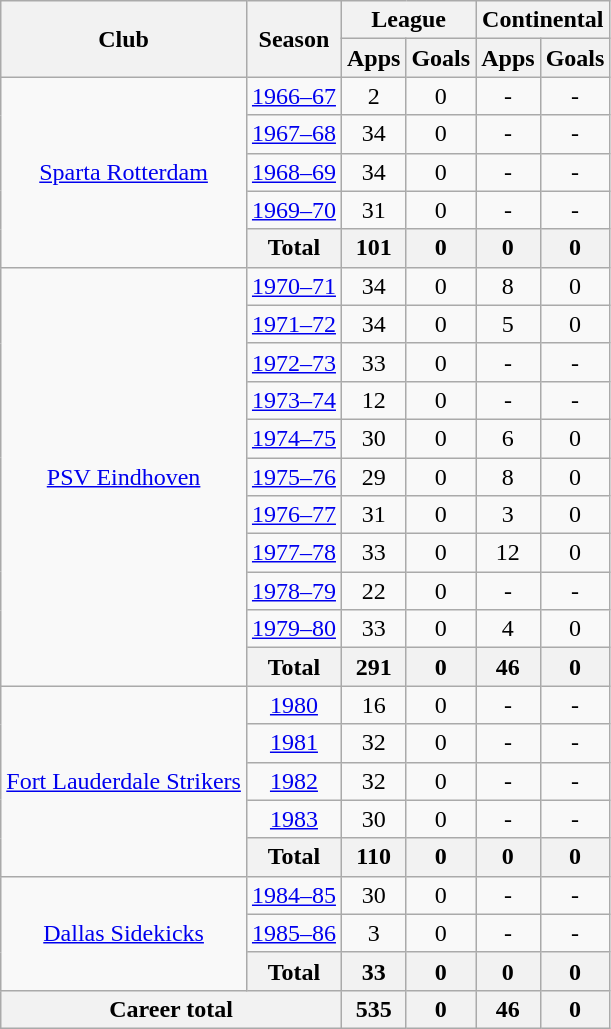<table class="wikitable" style="text-align:center">
<tr>
<th rowspan=2>Club</th>
<th rowspan=2>Season</th>
<th colspan=2>League</th>
<th colspan=2>Continental</th>
</tr>
<tr>
<th>Apps</th>
<th>Goals</th>
<th>Apps</th>
<th>Goals</th>
</tr>
<tr>
<td rowspan="5"><a href='#'>Sparta Rotterdam</a></td>
<td><a href='#'>1966–67</a></td>
<td>2</td>
<td>0</td>
<td>-</td>
<td>-</td>
</tr>
<tr>
<td><a href='#'>1967–68</a></td>
<td>34</td>
<td>0</td>
<td>-</td>
<td>-</td>
</tr>
<tr>
<td><a href='#'>1968–69</a></td>
<td>34</td>
<td>0</td>
<td>-</td>
<td>-</td>
</tr>
<tr>
<td><a href='#'>1969–70</a></td>
<td>31</td>
<td>0</td>
<td>-</td>
<td>-</td>
</tr>
<tr>
<th>Total</th>
<th>101</th>
<th>0</th>
<th>0</th>
<th>0</th>
</tr>
<tr>
<td rowspan="11"><a href='#'>PSV Eindhoven</a></td>
<td><a href='#'>1970–71</a></td>
<td>34</td>
<td>0</td>
<td>8</td>
<td>0</td>
</tr>
<tr>
<td><a href='#'>1971–72</a></td>
<td>34</td>
<td>0</td>
<td>5</td>
<td>0</td>
</tr>
<tr>
<td><a href='#'>1972–73</a></td>
<td>33</td>
<td>0</td>
<td>-</td>
<td>-</td>
</tr>
<tr>
<td><a href='#'>1973–74</a></td>
<td>12</td>
<td>0</td>
<td>-</td>
<td>-</td>
</tr>
<tr>
<td><a href='#'>1974–75</a></td>
<td>30</td>
<td>0</td>
<td>6</td>
<td>0</td>
</tr>
<tr>
<td><a href='#'>1975–76</a></td>
<td>29</td>
<td>0</td>
<td>8</td>
<td>0</td>
</tr>
<tr>
<td><a href='#'>1976–77</a></td>
<td>31</td>
<td>0</td>
<td>3</td>
<td>0</td>
</tr>
<tr>
<td><a href='#'>1977–78</a></td>
<td>33</td>
<td>0</td>
<td>12</td>
<td>0</td>
</tr>
<tr>
<td><a href='#'>1978–79</a></td>
<td>22</td>
<td>0</td>
<td>-</td>
<td>-</td>
</tr>
<tr>
<td><a href='#'>1979–80</a></td>
<td>33</td>
<td>0</td>
<td>4</td>
<td>0</td>
</tr>
<tr>
<th>Total</th>
<th>291</th>
<th>0</th>
<th>46</th>
<th>0</th>
</tr>
<tr>
<td rowspan="5"><a href='#'>Fort Lauderdale Strikers</a></td>
<td><a href='#'>1980</a></td>
<td>16</td>
<td>0</td>
<td>-</td>
<td>-</td>
</tr>
<tr>
<td><a href='#'>1981</a></td>
<td>32</td>
<td>0</td>
<td>-</td>
<td>-</td>
</tr>
<tr>
<td><a href='#'>1982</a></td>
<td>32</td>
<td>0</td>
<td>-</td>
<td>-</td>
</tr>
<tr>
<td><a href='#'>1983</a></td>
<td>30</td>
<td>0</td>
<td>-</td>
<td>-</td>
</tr>
<tr>
<th>Total</th>
<th>110</th>
<th>0</th>
<th>0</th>
<th>0</th>
</tr>
<tr>
<td rowspan="3"><a href='#'>Dallas Sidekicks</a></td>
<td><a href='#'>1984–85</a></td>
<td>30</td>
<td>0</td>
<td>-</td>
<td>-</td>
</tr>
<tr>
<td><a href='#'>1985–86</a></td>
<td>3</td>
<td>0</td>
<td>-</td>
<td>-</td>
</tr>
<tr>
<th>Total</th>
<th>33</th>
<th>0</th>
<th>0</th>
<th>0</th>
</tr>
<tr>
<th colspan=2>Career total</th>
<th>535</th>
<th>0</th>
<th>46</th>
<th>0</th>
</tr>
</table>
